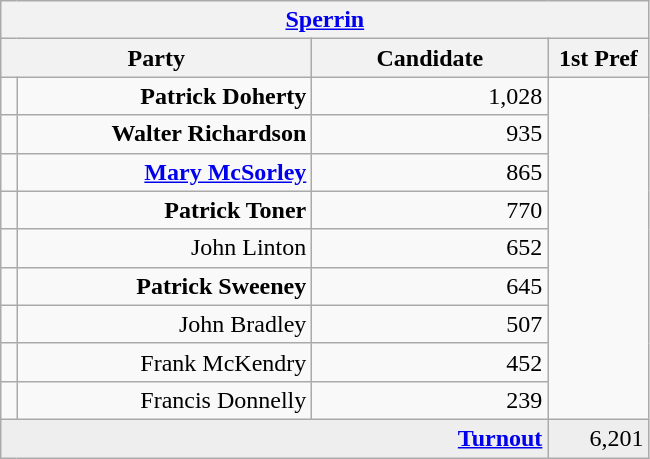<table class="wikitable">
<tr>
<th colspan="4" align="center"><a href='#'>Sperrin</a></th>
</tr>
<tr>
<th colspan="2" align="center" width=200>Party</th>
<th width=150>Candidate</th>
<th width=60>1st Pref</th>
</tr>
<tr>
<td></td>
<td align="right"><strong>Patrick Doherty</strong></td>
<td align="right">1,028</td>
</tr>
<tr>
<td></td>
<td align="right"><strong>Walter Richardson</strong></td>
<td align="right">935</td>
</tr>
<tr>
<td></td>
<td align="right"><strong><a href='#'>Mary McSorley</a></strong></td>
<td align="right">865</td>
</tr>
<tr>
<td></td>
<td align="right"><strong>Patrick Toner</strong></td>
<td align="right">770</td>
</tr>
<tr>
<td></td>
<td align="right">John Linton</td>
<td align="right">652</td>
</tr>
<tr>
<td></td>
<td align="right"><strong>Patrick Sweeney</strong></td>
<td align="right">645</td>
</tr>
<tr>
<td></td>
<td align="right">John Bradley</td>
<td align="right">507</td>
</tr>
<tr>
<td></td>
<td align="right">Frank McKendry</td>
<td align="right">452</td>
</tr>
<tr>
<td></td>
<td align="right">Francis Donnelly</td>
<td align="right">239</td>
</tr>
<tr bgcolor="EEEEEE">
<td colspan=3 align="right"><strong><a href='#'>Turnout</a></strong></td>
<td align="right">6,201</td>
</tr>
</table>
